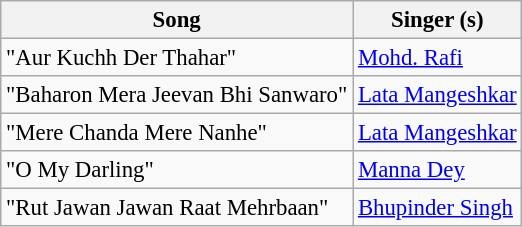<table class="wikitable" style="font-size:95%;">
<tr>
<th>Song</th>
<th>Singer (s)</th>
</tr>
<tr>
<td>"Aur Kuchh Der Thahar"</td>
<td><a href='#'>Mohd. Rafi</a></td>
</tr>
<tr>
<td>"Baharon Mera Jeevan Bhi Sanwaro"</td>
<td><a href='#'>Lata Mangeshkar</a></td>
</tr>
<tr>
<td>"Mere Chanda Mere Nanhe"</td>
<td><a href='#'>Lata Mangeshkar</a></td>
</tr>
<tr>
<td>"O My Darling"</td>
<td><a href='#'>Manna Dey</a></td>
</tr>
<tr>
<td>"Rut Jawan Jawan Raat Mehrbaan"</td>
<td><a href='#'>Bhupinder Singh</a></td>
</tr>
</table>
